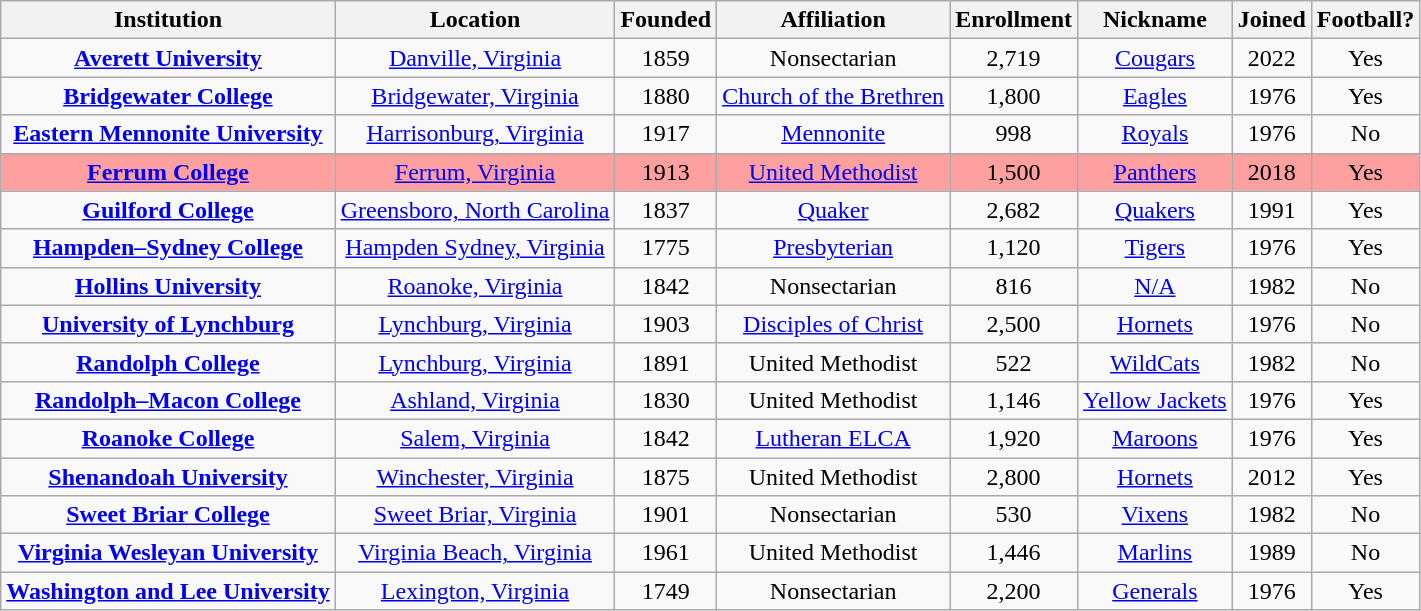<table class="wikitable sortable" style="text-align: center;">
<tr>
<th>Institution</th>
<th>Location</th>
<th>Founded</th>
<th>Affiliation</th>
<th>Enrollment</th>
<th>Nickname</th>
<th>Joined</th>
<th>Football?</th>
</tr>
<tr>
<td><strong><a href='#'>Averett University</a></strong></td>
<td><a href='#'>Danville, Virginia</a></td>
<td>1859</td>
<td>Nonsectarian</td>
<td>2,719</td>
<td><a href='#'>Cougars</a></td>
<td>2022</td>
<td>Yes</td>
</tr>
<tr>
<td><strong><a href='#'>Bridgewater College</a></strong></td>
<td><a href='#'>Bridgewater, Virginia</a></td>
<td>1880</td>
<td><a href='#'>Church of the Brethren</a></td>
<td>1,800</td>
<td><a href='#'>Eagles</a></td>
<td>1976</td>
<td>Yes</td>
</tr>
<tr>
<td><strong><a href='#'>Eastern Mennonite University</a></strong></td>
<td><a href='#'>Harrisonburg, Virginia</a></td>
<td>1917</td>
<td><a href='#'>Mennonite</a></td>
<td>998</td>
<td><a href='#'>Royals</a></td>
<td>1976</td>
<td>No</td>
</tr>
<tr bgcolor=#ffa0a0>
<td><strong><a href='#'>Ferrum College</a></strong></td>
<td><a href='#'>Ferrum, Virginia</a></td>
<td>1913</td>
<td><a href='#'>United Methodist</a></td>
<td>1,500</td>
<td><a href='#'>Panthers</a></td>
<td>2018</td>
<td>Yes</td>
</tr>
<tr>
<td><strong><a href='#'>Guilford College</a></strong></td>
<td><a href='#'>Greensboro, North Carolina</a></td>
<td>1837</td>
<td><a href='#'>Quaker</a></td>
<td>2,682</td>
<td><a href='#'>Quakers</a></td>
<td>1991</td>
<td>Yes</td>
</tr>
<tr>
<td><strong><a href='#'>Hampden–Sydney College</a></strong></td>
<td><a href='#'>Hampden Sydney, Virginia</a></td>
<td>1775</td>
<td><a href='#'>Presbyterian</a></td>
<td>1,120</td>
<td><a href='#'>Tigers</a></td>
<td>1976</td>
<td>Yes</td>
</tr>
<tr>
<td><strong><a href='#'>Hollins University</a></strong></td>
<td><a href='#'>Roanoke, Virginia</a></td>
<td>1842</td>
<td>Nonsectarian</td>
<td>816</td>
<td><a href='#'>N/A</a></td>
<td>1982</td>
<td>No</td>
</tr>
<tr>
<td><strong><a href='#'>University of Lynchburg</a></strong></td>
<td><a href='#'>Lynchburg, Virginia</a></td>
<td>1903</td>
<td><a href='#'>Disciples of Christ</a></td>
<td>2,500</td>
<td><a href='#'>Hornets</a></td>
<td>1976</td>
<td>No</td>
</tr>
<tr>
<td><strong><a href='#'>Randolph College</a></strong></td>
<td><a href='#'>Lynchburg, Virginia</a></td>
<td>1891</td>
<td>United Methodist</td>
<td>522</td>
<td><a href='#'>WildCats</a></td>
<td>1982</td>
<td>No</td>
</tr>
<tr>
<td><strong><a href='#'>Randolph–Macon College</a></strong></td>
<td><a href='#'>Ashland, Virginia</a></td>
<td>1830</td>
<td>United Methodist</td>
<td>1,146</td>
<td><a href='#'>Yellow Jackets</a></td>
<td>1976</td>
<td>Yes</td>
</tr>
<tr>
<td><strong><a href='#'>Roanoke College</a></strong></td>
<td><a href='#'>Salem, Virginia</a></td>
<td>1842</td>
<td><a href='#'>Lutheran ELCA</a></td>
<td>1,920</td>
<td><a href='#'>Maroons</a></td>
<td>1976</td>
<td>Yes</td>
</tr>
<tr>
<td><strong><a href='#'>Shenandoah University</a></strong></td>
<td><a href='#'>Winchester, Virginia</a></td>
<td>1875</td>
<td>United Methodist</td>
<td>2,800</td>
<td><a href='#'>Hornets</a></td>
<td>2012</td>
<td>Yes</td>
</tr>
<tr>
<td><strong><a href='#'>Sweet Briar College</a></strong></td>
<td><a href='#'>Sweet Briar, Virginia</a></td>
<td>1901</td>
<td>Nonsectarian</td>
<td>530</td>
<td><a href='#'>Vixens</a></td>
<td>1982</td>
<td>No</td>
</tr>
<tr>
<td><strong><a href='#'>Virginia Wesleyan University</a></strong></td>
<td><a href='#'>Virginia Beach, Virginia</a></td>
<td>1961</td>
<td>United Methodist</td>
<td>1,446</td>
<td><a href='#'>Marlins</a></td>
<td>1989</td>
<td>No</td>
</tr>
<tr>
<td><strong><a href='#'>Washington and Lee University</a></strong></td>
<td><a href='#'>Lexington, Virginia</a></td>
<td>1749</td>
<td>Nonsectarian</td>
<td>2,200</td>
<td><a href='#'>Generals</a></td>
<td>1976</td>
<td>Yes</td>
</tr>
</table>
